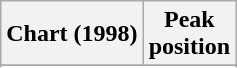<table class="wikitable sortable">
<tr>
<th align="left">Chart (1998)</th>
<th align="center">Peak<br>position</th>
</tr>
<tr>
</tr>
<tr>
</tr>
<tr>
</tr>
</table>
